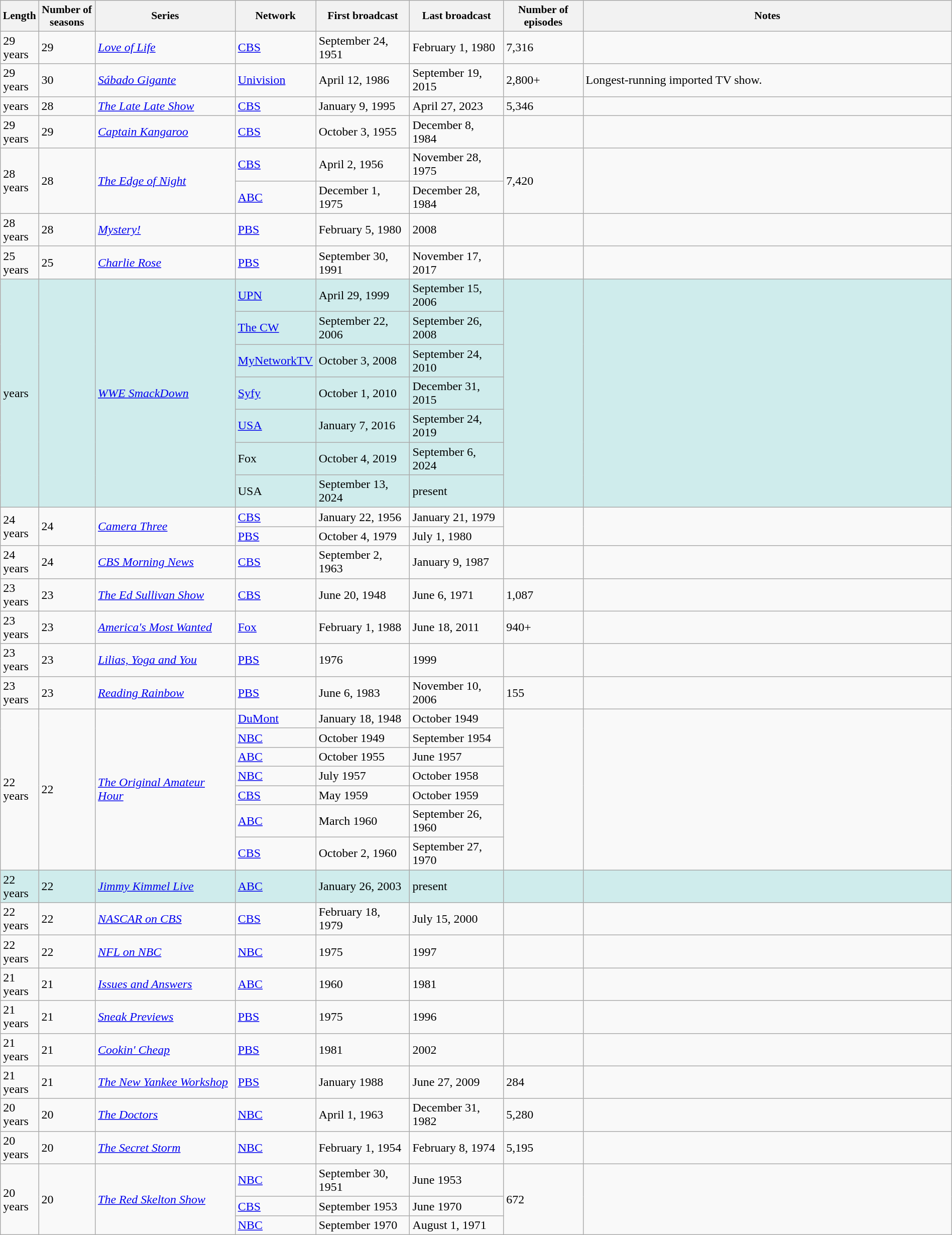<table class="wikitable sortable" width="100%">
<tr>
<th style="width:2%; font-size:90%;">Length</th>
<th style="width:6%; font-size:90%;">Number of<br>seasons</th>
<th style="width:15%; font-size:90%;">Series</th>
<th style="width:8.5%; font-size:90%;">Network</th>
<th style="width:10%; font-size:90%;">First broadcast</th>
<th style="width:10%; font-size:90%;">Last broadcast</th>
<th style="width:8.5%; font-size:90%;">Number of<br>episodes</th>
<th style="width:40%; font-size:90%;" class="unsortable">Notes</th>
</tr>
<tr>
<td>29 years</td>
<td>29</td>
<td><em><a href='#'>Love of Life</a></em></td>
<td><a href='#'>CBS</a></td>
<td>September 24, 1951</td>
<td>February 1, 1980</td>
<td>7,316</td>
<td></td>
</tr>
<tr>
<td>29 years</td>
<td>30</td>
<td><em><a href='#'>Sábado Gigante</a></em></td>
<td><a href='#'>Univision</a></td>
<td>April 12, 1986</td>
<td>September 19, 2015</td>
<td>2,800+</td>
<td>Longest-running imported TV show.</td>
</tr>
<tr>
<td> years</td>
<td>28</td>
<td><em><a href='#'>The Late Late Show</a></em></td>
<td><a href='#'>CBS</a></td>
<td>January 9, 1995</td>
<td>April 27, 2023</td>
<td>5,346</td>
<td></td>
</tr>
<tr>
<td>29 years</td>
<td>29</td>
<td><em><a href='#'>Captain Kangaroo</a></em></td>
<td><a href='#'>CBS</a></td>
<td>October 3, 1955</td>
<td>December 8, 1984</td>
<td></td>
<td></td>
</tr>
<tr>
<td rowspan="2">28 years</td>
<td rowspan="2">28</td>
<td rowspan="2"><em><a href='#'>The Edge of Night</a></em></td>
<td><a href='#'>CBS</a></td>
<td>April 2, 1956</td>
<td>November 28, 1975</td>
<td rowspan="2">7,420</td>
<td rowspan="2"></td>
</tr>
<tr>
<td><a href='#'>ABC</a></td>
<td>December 1, 1975</td>
<td>December 28, 1984</td>
</tr>
<tr>
<td>28 years</td>
<td>28</td>
<td><em><a href='#'>Mystery!</a></em></td>
<td><a href='#'>PBS</a></td>
<td>February 5, 1980</td>
<td>2008</td>
<td></td>
<td></td>
</tr>
<tr>
<td>25 years</td>
<td>25</td>
<td><em><a href='#'>Charlie Rose</a></em></td>
<td><a href='#'>PBS</a></td>
<td>September 30, 1991</td>
<td>November 17, 2017</td>
<td></td>
<td></td>
</tr>
<tr bgcolor=#CFECEC>
<td rowspan=7> years</td>
<td rowspan=7></td>
<td rowspan=7><em><a href='#'>WWE SmackDown</a></em></td>
<td><a href='#'>UPN</a></td>
<td>April 29, 1999</td>
<td>September 15, 2006</td>
<td rowspan=7></td>
<td rowspan=7></td>
</tr>
<tr bgcolor=#CFECEC>
<td><a href='#'>The CW</a></td>
<td>September 22, 2006</td>
<td>September 26, 2008</td>
</tr>
<tr bgcolor=#CFECEC>
<td><a href='#'>MyNetworkTV</a></td>
<td>October 3, 2008</td>
<td>September 24, 2010</td>
</tr>
<tr bgcolor=#CFECEC>
<td><a href='#'>Syfy</a></td>
<td>October 1, 2010</td>
<td>December 31, 2015</td>
</tr>
<tr bgcolor=#CFECEC>
<td><a href='#'>USA</a></td>
<td>January 7, 2016</td>
<td>September 24, 2019</td>
</tr>
<tr bgcolor=#CFECEC>
<td>Fox</td>
<td>October 4, 2019</td>
<td>September 6, 2024</td>
</tr>
<tr bgcolor=#CFECEC>
<td>USA</td>
<td>September 13, 2024</td>
<td>present</td>
</tr>
<tr>
<td rowspan="2">24 years</td>
<td rowspan="2">24</td>
<td rowspan="2"><em><a href='#'>Camera Three</a></em></td>
<td><a href='#'>CBS</a></td>
<td>January 22, 1956</td>
<td>January 21, 1979</td>
<td rowspan="2"></td>
<td rowspan="2"></td>
</tr>
<tr>
<td><a href='#'>PBS</a></td>
<td>October 4, 1979</td>
<td>July 1, 1980</td>
</tr>
<tr>
<td>24 years</td>
<td>24</td>
<td><em><a href='#'>CBS Morning News</a></em></td>
<td><a href='#'>CBS</a></td>
<td>September 2, 1963</td>
<td>January 9, 1987</td>
<td></td>
<td></td>
</tr>
<tr>
<td>23 years</td>
<td>23</td>
<td><em><a href='#'>The Ed Sullivan Show</a></em></td>
<td><a href='#'>CBS</a></td>
<td>June 20, 1948</td>
<td>June 6, 1971</td>
<td>1,087</td>
<td></td>
</tr>
<tr>
<td>23 years</td>
<td>23</td>
<td><em><a href='#'>America's Most Wanted</a></em></td>
<td><a href='#'>Fox</a></td>
<td>February 1, 1988</td>
<td>June 18, 2011</td>
<td>940+</td>
<td></td>
</tr>
<tr>
<td>23 years</td>
<td>23</td>
<td><em><a href='#'>Lilias, Yoga and You</a></em></td>
<td><a href='#'>PBS</a></td>
<td>1976</td>
<td>1999</td>
<td></td>
<td></td>
</tr>
<tr>
<td>23 years</td>
<td>23</td>
<td><em><a href='#'>Reading Rainbow</a></em></td>
<td><a href='#'>PBS</a></td>
<td>June 6, 1983</td>
<td>November 10, 2006</td>
<td>155</td>
<td></td>
</tr>
<tr>
<td rowspan="7">22 years</td>
<td rowspan="7">22</td>
<td rowspan="7"><em><a href='#'>The Original Amateur Hour</a></em></td>
<td><a href='#'>DuMont</a></td>
<td>January 18, 1948</td>
<td>October 1949</td>
<td rowspan="7"></td>
<td rowspan="7"></td>
</tr>
<tr>
<td><a href='#'>NBC</a></td>
<td>October 1949</td>
<td>September 1954</td>
</tr>
<tr>
<td><a href='#'>ABC</a></td>
<td>October 1955</td>
<td>June 1957</td>
</tr>
<tr>
<td><a href='#'>NBC</a></td>
<td>July 1957</td>
<td>October 1958</td>
</tr>
<tr>
<td><a href='#'>CBS</a></td>
<td>May 1959</td>
<td>October 1959</td>
</tr>
<tr>
<td><a href='#'>ABC</a></td>
<td>March 1960</td>
<td>September 26, 1960</td>
</tr>
<tr>
<td><a href='#'>CBS</a></td>
<td>October 2, 1960</td>
<td>September 27, 1970</td>
</tr>
<tr bgcolor=#CFECEC>
<td>22 years</td>
<td>22</td>
<td><em><a href='#'>Jimmy Kimmel Live</a></em></td>
<td><a href='#'>ABC</a></td>
<td>January 26, 2003</td>
<td>present</td>
<td></td>
<td></td>
</tr>
<tr>
<td>22 years</td>
<td>22</td>
<td><em><a href='#'>NASCAR on CBS</a></em></td>
<td><a href='#'>CBS</a></td>
<td>February 18, 1979</td>
<td>July 15, 2000</td>
<td></td>
<td></td>
</tr>
<tr>
<td>22 years</td>
<td>22</td>
<td><em><a href='#'>NFL on NBC</a></em></td>
<td><a href='#'>NBC</a></td>
<td>1975</td>
<td>1997</td>
<td></td>
<td></td>
</tr>
<tr>
<td>21 years</td>
<td>21</td>
<td><em><a href='#'>Issues and Answers</a></em></td>
<td><a href='#'>ABC</a></td>
<td>1960</td>
<td>1981</td>
<td></td>
<td></td>
</tr>
<tr>
<td>21 years</td>
<td>21</td>
<td><em><a href='#'>Sneak Previews</a></em></td>
<td><a href='#'>PBS</a></td>
<td>1975</td>
<td>1996</td>
<td></td>
<td></td>
</tr>
<tr>
<td>21 years</td>
<td>21</td>
<td><em><a href='#'>Cookin' Cheap</a></em></td>
<td><a href='#'>PBS</a></td>
<td>1981</td>
<td>2002</td>
<td></td>
<td></td>
</tr>
<tr>
<td>21 years</td>
<td>21</td>
<td><em><a href='#'>The New Yankee Workshop</a></em></td>
<td><a href='#'>PBS</a></td>
<td>January 1988</td>
<td>June 27, 2009</td>
<td>284</td>
<td></td>
</tr>
<tr>
<td>20 years</td>
<td>20</td>
<td><em><a href='#'>The Doctors</a></em></td>
<td><a href='#'>NBC</a></td>
<td>April 1, 1963</td>
<td>December 31, 1982</td>
<td>5,280</td>
<td></td>
</tr>
<tr>
<td>20 years</td>
<td>20</td>
<td><em><a href='#'>The Secret Storm</a></em></td>
<td><a href='#'>NBC</a></td>
<td>February 1, 1954</td>
<td>February 8, 1974</td>
<td>5,195</td>
<td></td>
</tr>
<tr>
<td rowspan="3">20 years</td>
<td rowspan="3">20</td>
<td rowspan="3"><em><a href='#'>The Red Skelton Show</a></em></td>
<td><a href='#'>NBC</a></td>
<td>September 30, 1951</td>
<td>June 1953</td>
<td rowspan="3">672</td>
<td rowspan="3"></td>
</tr>
<tr>
<td><a href='#'>CBS</a></td>
<td>September 1953</td>
<td>June 1970</td>
</tr>
<tr>
<td><a href='#'>NBC</a></td>
<td>September 1970</td>
<td>August 1, 1971</td>
</tr>
</table>
